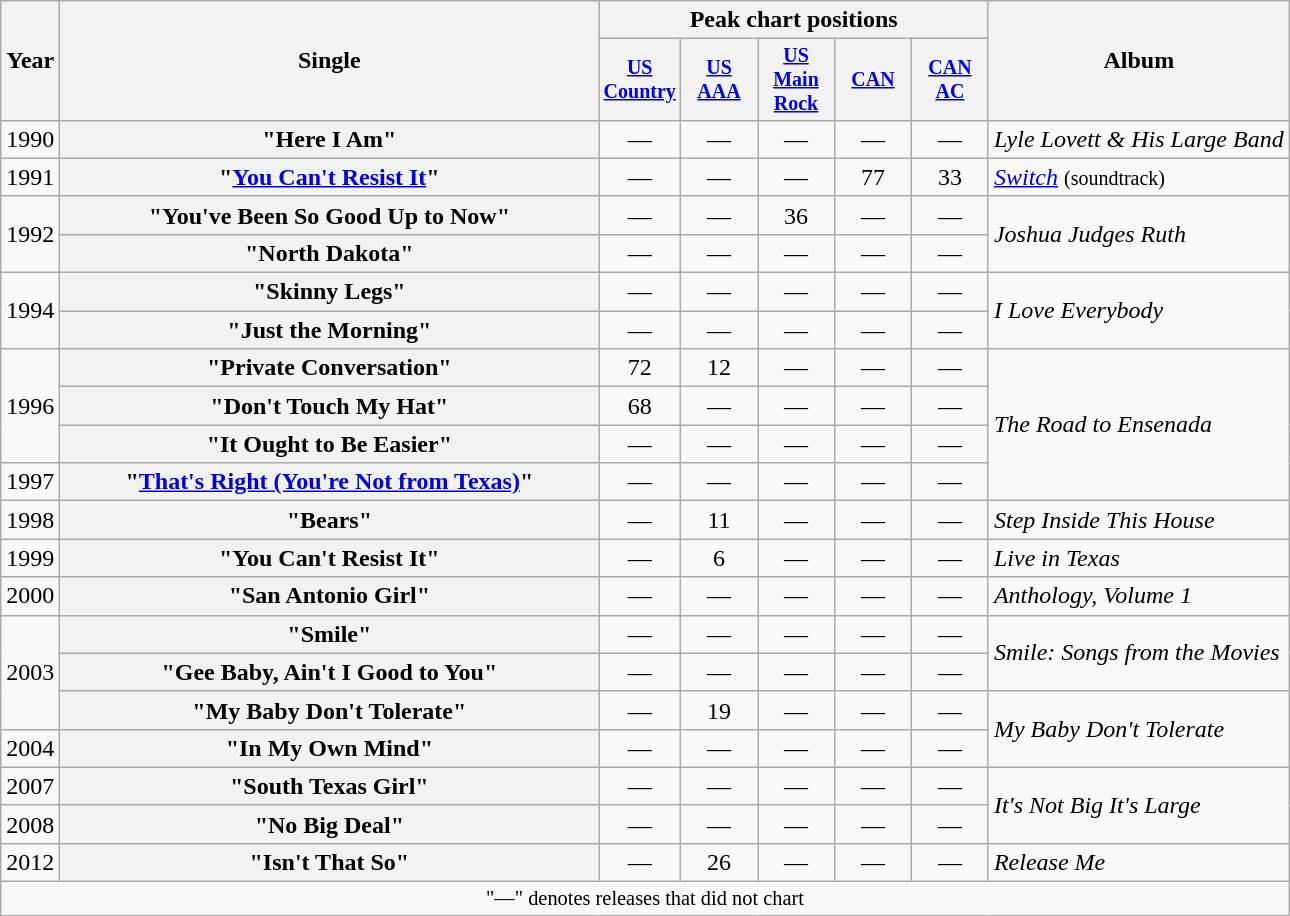<table class="wikitable plainrowheaders" style="text-align:center;">
<tr>
<th rowspan="2">Year</th>
<th rowspan="2" style="width:22em;">Single</th>
<th colspan="5">Peak chart positions</th>
<th rowspan="2">Album</th>
</tr>
<tr style="font-size:smaller;">
<th width="45"><a href='#'>US Country</a><br></th>
<th width="45"><a href='#'>US AAA</a><br></th>
<th width="45"><a href='#'>US Main<br>Rock</a><br></th>
<th width="45"><a href='#'>CAN</a><br></th>
<th width="45"><a href='#'>CAN AC</a><br></th>
</tr>
<tr>
<td>1990</td>
<th scope="row">"Here I Am"</th>
<td>—</td>
<td>—</td>
<td>—</td>
<td>—</td>
<td>—</td>
<td align="left"><em>Lyle Lovett & His Large Band</em></td>
</tr>
<tr>
<td>1991</td>
<th scope="row">"<a href='#'>You Can't Resist It</a>"</th>
<td>—</td>
<td>—</td>
<td>—</td>
<td>77</td>
<td>33</td>
<td align="left"><em><a href='#'>Switch</a></em> <small>(soundtrack)</small></td>
</tr>
<tr>
<td rowspan="2">1992</td>
<th scope="row">"You've Been So Good Up to Now"</th>
<td>—</td>
<td>—</td>
<td>36</td>
<td>—</td>
<td>—</td>
<td rowspan="2" align="left"><em>Joshua Judges Ruth</em></td>
</tr>
<tr>
<th scope="row">"North Dakota"</th>
<td>—</td>
<td>—</td>
<td>—</td>
<td>—</td>
<td>—</td>
</tr>
<tr>
<td rowspan="2">1994</td>
<th scope="row">"Skinny Legs"</th>
<td>—</td>
<td>—</td>
<td>—</td>
<td>—</td>
<td>—</td>
<td rowspan="2" align="left"><em>I Love Everybody</em></td>
</tr>
<tr>
<th scope="row">"Just the Morning"</th>
<td>—</td>
<td>—</td>
<td>—</td>
<td>—</td>
<td>—</td>
</tr>
<tr>
<td rowspan="3">1996</td>
<th scope="row">"Private Conversation"</th>
<td>72</td>
<td>12</td>
<td>—</td>
<td>—</td>
<td>—</td>
<td align="left" rowspan="4"><em>The Road to Ensenada</em></td>
</tr>
<tr>
<th scope="row">"Don't Touch My Hat"</th>
<td>68</td>
<td>—</td>
<td>—</td>
<td>—</td>
<td>—</td>
</tr>
<tr>
<th scope="row">"It Ought to Be Easier"</th>
<td>—</td>
<td>—</td>
<td>—</td>
<td>—</td>
<td>—</td>
</tr>
<tr>
<td>1997</td>
<th scope="row">"<a href='#'>That's Right (You're Not from Texas)</a>"</th>
<td>—</td>
<td>—</td>
<td>—</td>
<td>—</td>
<td>—</td>
</tr>
<tr>
<td>1998</td>
<th scope="row">"Bears"</th>
<td>—</td>
<td>11</td>
<td>—</td>
<td>—</td>
<td>—</td>
<td align="left"><em>Step Inside This House</em></td>
</tr>
<tr>
<td>1999</td>
<th scope="row">"You Can't Resist It" </th>
<td>—</td>
<td>6</td>
<td>—</td>
<td>—</td>
<td>—</td>
<td align="left"><em>Live in Texas</em></td>
</tr>
<tr>
<td>2000</td>
<th scope="row">"San Antonio Girl"</th>
<td>—</td>
<td>—</td>
<td>—</td>
<td>—</td>
<td>—</td>
<td align="left"><em>Anthology, Volume 1</em></td>
</tr>
<tr>
<td rowspan="3">2003</td>
<th scope="row">"Smile"</th>
<td>—</td>
<td>—</td>
<td>—</td>
<td>—</td>
<td>—</td>
<td rowspan="2" align="left"><em>Smile: Songs from the Movies</em></td>
</tr>
<tr>
<th scope="row">"Gee Baby, Ain't I Good to You"</th>
<td>—</td>
<td>—</td>
<td>—</td>
<td>—</td>
<td>—</td>
</tr>
<tr>
<th scope="row">"My Baby Don't Tolerate"</th>
<td>—</td>
<td>19</td>
<td>—</td>
<td>—</td>
<td>—</td>
<td align="left" rowspan="2"><em>My Baby Don't Tolerate</em></td>
</tr>
<tr>
<td>2004</td>
<th scope="row">"In My Own Mind"</th>
<td>—</td>
<td>—</td>
<td>—</td>
<td>—</td>
<td>—</td>
</tr>
<tr>
<td>2007</td>
<th scope="row">"South Texas Girl"</th>
<td>—</td>
<td>—</td>
<td>—</td>
<td>—</td>
<td>—</td>
<td align="left" rowspan="2"><em>It's Not Big It's Large</em></td>
</tr>
<tr>
<td>2008</td>
<th scope="row">"No Big Deal"</th>
<td>—</td>
<td>—</td>
<td>—</td>
<td>—</td>
<td>—</td>
</tr>
<tr>
<td>2012</td>
<th scope="row">"Isn't That So"</th>
<td>—</td>
<td>26</td>
<td>—</td>
<td>—</td>
<td>—</td>
<td align="left"><em>Release Me</em></td>
</tr>
<tr>
<td colspan="8" style="font-size:85%">"—" denotes releases that did not chart</td>
</tr>
</table>
